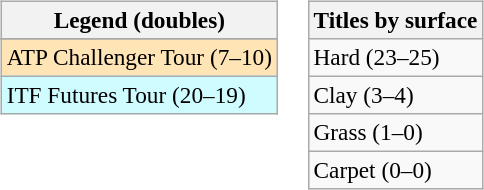<table>
<tr valign=top>
<td><br><table class=wikitable style=font-size:97%>
<tr>
<th>Legend (doubles)</th>
</tr>
<tr bgcolor=e5d1cb>
</tr>
<tr bgcolor=moccasin>
<td>ATP Challenger Tour (7–10)</td>
</tr>
<tr bgcolor=cffcff>
<td>ITF Futures Tour (20–19)</td>
</tr>
</table>
</td>
<td><br><table class=wikitable style=font-size:97%>
<tr>
<th>Titles by surface</th>
</tr>
<tr>
<td>Hard (23–25)</td>
</tr>
<tr>
<td>Clay (3–4)</td>
</tr>
<tr>
<td>Grass (1–0)</td>
</tr>
<tr>
<td>Carpet (0–0)</td>
</tr>
</table>
</td>
</tr>
</table>
